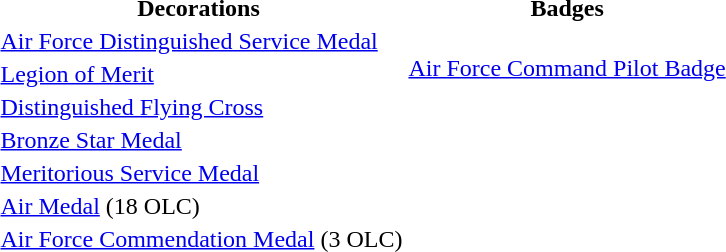<table>
<tr>
<th colspan=2><strong>Decorations</strong></th>
<th>Badges</th>
</tr>
<tr>
<td></td>
<td><a href='#'>Air Force Distinguished Service Medal</a></td>
<td rowspan=7 style="text-align:center;vertical-align:top;"><br><a href='#'>Air Force Command Pilot Badge</a></td>
</tr>
<tr>
<td></td>
<td><a href='#'>Legion of Merit</a></td>
</tr>
<tr>
<td></td>
<td><a href='#'>Distinguished Flying Cross</a></td>
</tr>
<tr>
<td></td>
<td><a href='#'>Bronze Star Medal</a></td>
</tr>
<tr>
<td></td>
<td><a href='#'>Meritorious Service Medal</a></td>
</tr>
<tr>
<td></td>
<td><a href='#'>Air Medal</a> (18 OLC)</td>
</tr>
<tr>
<td></td>
<td><a href='#'>Air Force Commendation Medal</a> (3 OLC)</td>
</tr>
</table>
